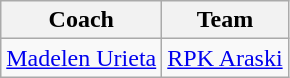<table class="wikitable">
<tr>
<th style="text-align:center;">Coach</th>
<th style="text-align:center;">Team</th>
</tr>
<tr>
<td> <a href='#'>Madelen Urieta</a></td>
<td><a href='#'>RPK Araski</a></td>
</tr>
</table>
